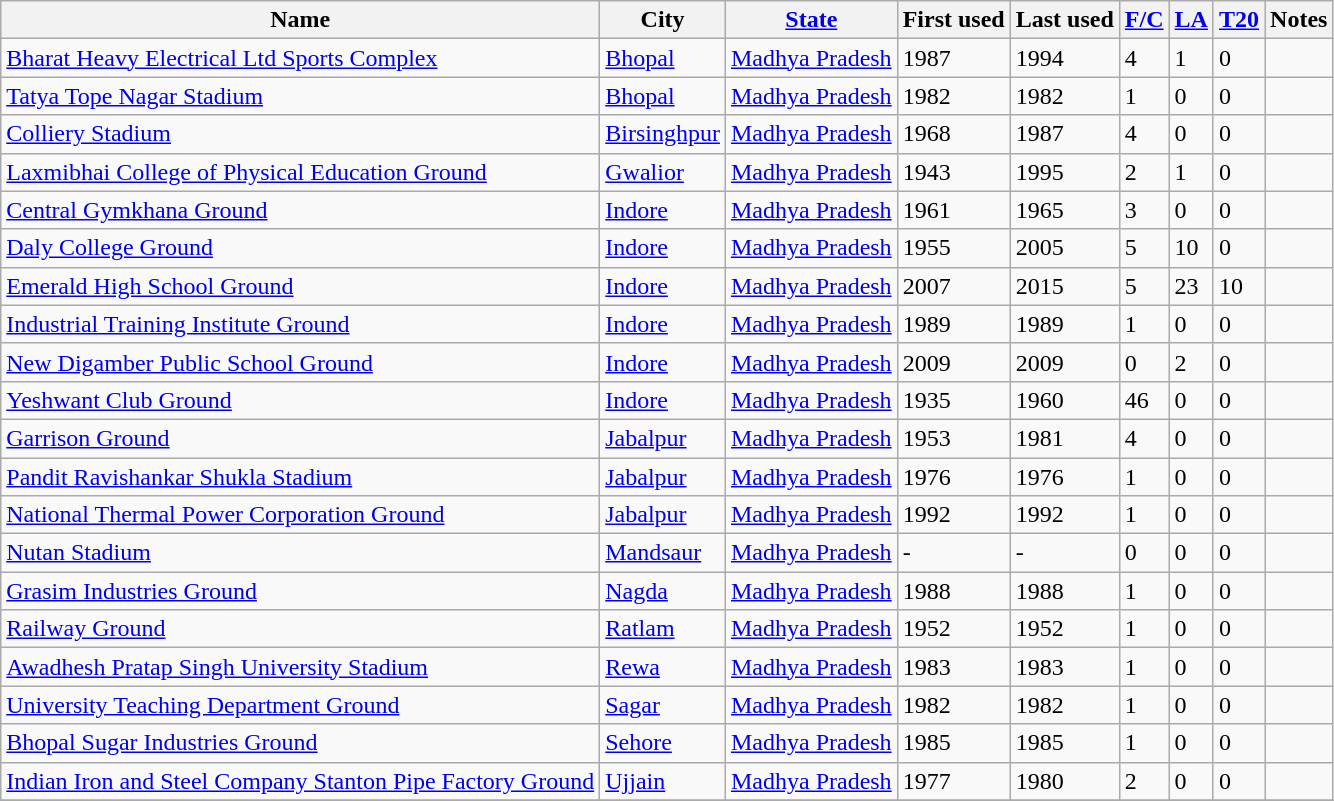<table class ="wikitable sortable">
<tr>
<th>Name</th>
<th>City</th>
<th><a href='#'>State</a></th>
<th>First used</th>
<th>Last used</th>
<th><a href='#'>F/C</a></th>
<th><a href='#'>LA</a></th>
<th><a href='#'>T20</a></th>
<th>Notes</th>
</tr>
<tr>
<td><a href='#'>Bharat Heavy Electrical Ltd Sports Complex</a></td>
<td><a href='#'>Bhopal</a></td>
<td><a href='#'>Madhya Pradesh</a></td>
<td>1987</td>
<td>1994</td>
<td>4</td>
<td>1</td>
<td>0</td>
<td></td>
</tr>
<tr>
<td><a href='#'>Tatya Tope Nagar Stadium</a></td>
<td><a href='#'>Bhopal</a></td>
<td><a href='#'>Madhya Pradesh</a></td>
<td>1982</td>
<td>1982</td>
<td>1</td>
<td>0</td>
<td>0</td>
<td></td>
</tr>
<tr>
<td><a href='#'>Colliery Stadium</a></td>
<td><a href='#'>Birsinghpur</a></td>
<td><a href='#'>Madhya Pradesh</a></td>
<td>1968</td>
<td>1987</td>
<td>4</td>
<td>0</td>
<td>0</td>
<td></td>
</tr>
<tr>
<td><a href='#'>Laxmibhai College of Physical Education Ground</a></td>
<td><a href='#'>Gwalior</a></td>
<td><a href='#'>Madhya Pradesh</a></td>
<td>1943</td>
<td>1995</td>
<td>2</td>
<td>1</td>
<td>0</td>
<td></td>
</tr>
<tr>
<td><a href='#'>Central Gymkhana Ground</a></td>
<td><a href='#'>Indore</a></td>
<td><a href='#'>Madhya Pradesh</a></td>
<td>1961</td>
<td>1965</td>
<td>3</td>
<td>0</td>
<td>0</td>
<td></td>
</tr>
<tr>
<td><a href='#'>Daly College Ground</a></td>
<td><a href='#'>Indore</a></td>
<td><a href='#'>Madhya Pradesh</a></td>
<td>1955</td>
<td>2005</td>
<td>5</td>
<td>10</td>
<td>0</td>
<td></td>
</tr>
<tr>
<td><a href='#'>Emerald High School Ground</a></td>
<td><a href='#'>Indore</a></td>
<td><a href='#'>Madhya Pradesh</a></td>
<td>2007</td>
<td>2015</td>
<td>5</td>
<td>23</td>
<td>10</td>
<td></td>
</tr>
<tr>
<td><a href='#'>Industrial Training Institute Ground</a></td>
<td><a href='#'>Indore</a></td>
<td><a href='#'>Madhya Pradesh</a></td>
<td>1989</td>
<td>1989</td>
<td>1</td>
<td>0</td>
<td>0</td>
<td></td>
</tr>
<tr>
<td><a href='#'>New Digamber Public School Ground</a></td>
<td><a href='#'>Indore</a></td>
<td><a href='#'>Madhya Pradesh</a></td>
<td>2009</td>
<td>2009</td>
<td>0</td>
<td>2</td>
<td>0</td>
<td></td>
</tr>
<tr>
<td><a href='#'>Yeshwant Club Ground</a></td>
<td><a href='#'>Indore</a></td>
<td><a href='#'>Madhya Pradesh</a></td>
<td>1935</td>
<td>1960</td>
<td>46</td>
<td>0</td>
<td>0</td>
<td></td>
</tr>
<tr>
<td><a href='#'>Garrison Ground</a></td>
<td><a href='#'>Jabalpur</a></td>
<td><a href='#'>Madhya Pradesh</a></td>
<td>1953</td>
<td>1981</td>
<td>4</td>
<td>0</td>
<td>0</td>
<td></td>
</tr>
<tr>
<td><a href='#'>Pandit Ravishankar Shukla Stadium</a></td>
<td><a href='#'>Jabalpur</a></td>
<td><a href='#'>Madhya Pradesh</a></td>
<td>1976</td>
<td>1976</td>
<td>1</td>
<td>0</td>
<td>0</td>
<td></td>
</tr>
<tr>
<td><a href='#'>National Thermal Power Corporation Ground</a></td>
<td><a href='#'>Jabalpur</a></td>
<td><a href='#'>Madhya Pradesh</a></td>
<td>1992</td>
<td>1992</td>
<td>1</td>
<td>0</td>
<td>0</td>
<td></td>
</tr>
<tr>
<td><a href='#'>Nutan Stadium</a></td>
<td><a href='#'>Mandsaur</a></td>
<td><a href='#'>Madhya Pradesh</a></td>
<td>-</td>
<td>-</td>
<td>0</td>
<td>0</td>
<td>0</td>
<td></td>
</tr>
<tr>
<td><a href='#'>Grasim Industries Ground</a></td>
<td><a href='#'>Nagda</a></td>
<td><a href='#'>Madhya Pradesh</a></td>
<td>1988</td>
<td>1988</td>
<td>1</td>
<td>0</td>
<td>0</td>
<td></td>
</tr>
<tr>
<td><a href='#'>Railway Ground</a></td>
<td><a href='#'>Ratlam</a></td>
<td><a href='#'>Madhya Pradesh</a></td>
<td>1952</td>
<td>1952</td>
<td>1</td>
<td>0</td>
<td>0</td>
<td></td>
</tr>
<tr>
<td><a href='#'>Awadhesh Pratap Singh University Stadium</a></td>
<td><a href='#'>Rewa</a></td>
<td><a href='#'>Madhya Pradesh</a></td>
<td>1983</td>
<td>1983</td>
<td>1</td>
<td>0</td>
<td>0</td>
<td></td>
</tr>
<tr>
<td><a href='#'>University Teaching Department Ground</a></td>
<td><a href='#'>Sagar</a></td>
<td><a href='#'>Madhya Pradesh</a></td>
<td>1982</td>
<td>1982</td>
<td>1</td>
<td>0</td>
<td>0</td>
<td></td>
</tr>
<tr>
<td><a href='#'>Bhopal Sugar Industries Ground</a></td>
<td><a href='#'>Sehore</a></td>
<td><a href='#'>Madhya Pradesh</a></td>
<td>1985</td>
<td>1985</td>
<td>1</td>
<td>0</td>
<td>0</td>
<td></td>
</tr>
<tr>
<td><a href='#'>Indian Iron and Steel Company Stanton Pipe Factory Ground</a></td>
<td><a href='#'>Ujjain</a></td>
<td><a href='#'>Madhya Pradesh</a></td>
<td>1977</td>
<td>1980</td>
<td>2</td>
<td>0</td>
<td>0</td>
<td></td>
</tr>
<tr>
</tr>
</table>
